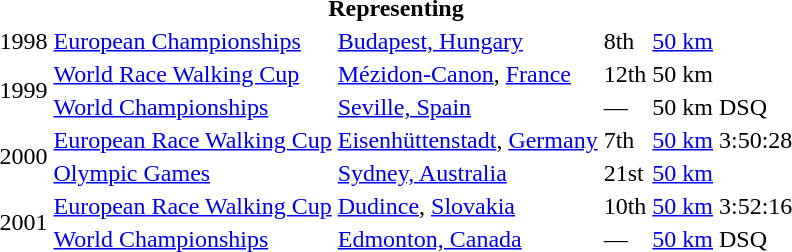<table>
<tr>
<th colspan="6">Representing </th>
</tr>
<tr>
<td>1998</td>
<td><a href='#'>European Championships</a></td>
<td><a href='#'>Budapest, Hungary</a></td>
<td>8th</td>
<td><a href='#'>50 km</a></td>
<td></td>
</tr>
<tr>
<td rowspan=2>1999</td>
<td><a href='#'>World Race Walking Cup</a></td>
<td><a href='#'>Mézidon-Canon</a>, <a href='#'>France</a></td>
<td>12th</td>
<td>50 km</td>
<td></td>
</tr>
<tr>
<td><a href='#'>World Championships</a></td>
<td><a href='#'>Seville, Spain</a></td>
<td>—</td>
<td>50 km</td>
<td>DSQ</td>
</tr>
<tr>
<td rowspan=2>2000</td>
<td><a href='#'>European Race Walking Cup</a></td>
<td><a href='#'>Eisenhüttenstadt</a>, <a href='#'>Germany</a></td>
<td>7th</td>
<td><a href='#'>50 km</a></td>
<td>3:50:28</td>
</tr>
<tr>
<td><a href='#'>Olympic Games</a></td>
<td><a href='#'>Sydney, Australia</a></td>
<td>21st</td>
<td><a href='#'>50 km</a></td>
<td></td>
</tr>
<tr>
<td rowspan=2>2001</td>
<td><a href='#'>European Race Walking Cup</a></td>
<td><a href='#'>Dudince</a>, <a href='#'>Slovakia</a></td>
<td>10th</td>
<td><a href='#'>50 km</a></td>
<td>3:52:16</td>
</tr>
<tr>
<td><a href='#'>World Championships</a></td>
<td><a href='#'>Edmonton, Canada</a></td>
<td>—</td>
<td><a href='#'>50 km</a></td>
<td>DSQ</td>
</tr>
</table>
